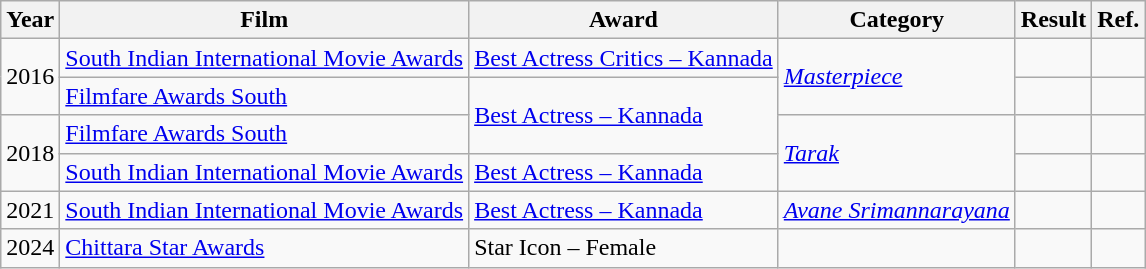<table class="wikitable">
<tr>
<th>Year</th>
<th>Film</th>
<th>Award</th>
<th>Category</th>
<th>Result</th>
<th>Ref.</th>
</tr>
<tr>
<td rowspan="2">2016</td>
<td><a href='#'>South Indian International Movie Awards</a></td>
<td><a href='#'>Best Actress Critics – Kannada</a></td>
<td rowspan="2"><em><a href='#'>Masterpiece</a></em></td>
<td></td>
<td></td>
</tr>
<tr>
<td><a href='#'>Filmfare Awards South</a></td>
<td rowspan="2"><a href='#'>Best Actress – Kannada</a></td>
<td></td>
<td></td>
</tr>
<tr>
<td rowspan="2">2018</td>
<td><a href='#'>Filmfare Awards South</a></td>
<td rowspan="2"><em><a href='#'>Tarak</a></em></td>
<td></td>
<td></td>
</tr>
<tr>
<td><a href='#'>South Indian International Movie Awards</a></td>
<td><a href='#'>Best Actress – Kannada</a></td>
<td></td>
<td></td>
</tr>
<tr>
<td>2021</td>
<td><a href='#'>South Indian International Movie Awards</a></td>
<td><a href='#'>Best Actress – Kannada</a></td>
<td><em><a href='#'>Avane Srimannarayana</a></em></td>
<td></td>
<td></td>
</tr>
<tr>
<td>2024</td>
<td><a href='#'>Chittara Star Awards</a></td>
<td>Star Icon – Female</td>
<td></td>
<td></td>
<td></td>
</tr>
</table>
